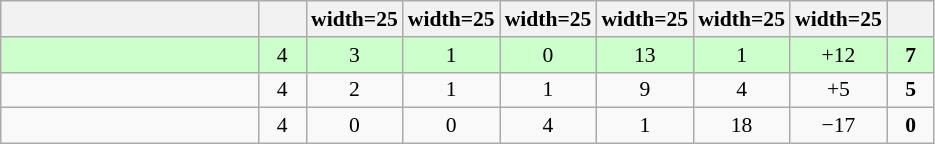<table class="wikitable" style="text-align: center; font-size: 90%;">
<tr>
<th width=165></th>
<th width=25></th>
<th>width=25</th>
<th>width=25</th>
<th>width=25</th>
<th>width=25</th>
<th>width=25</th>
<th>width=25</th>
<th width=25></th>
</tr>
<tr bgcolor="#ccffcc">
<td align="left"></td>
<td>4</td>
<td>3</td>
<td>1</td>
<td>0</td>
<td>13</td>
<td>1</td>
<td>+12</td>
<td><strong>7</strong></td>
</tr>
<tr>
<td align="left"></td>
<td>4</td>
<td>2</td>
<td>1</td>
<td>1</td>
<td>9</td>
<td>4</td>
<td>+5</td>
<td><strong>5</strong></td>
</tr>
<tr>
<td align="left"></td>
<td>4</td>
<td>0</td>
<td>0</td>
<td>4</td>
<td>1</td>
<td>18</td>
<td>−17</td>
<td><strong>0</strong></td>
</tr>
</table>
